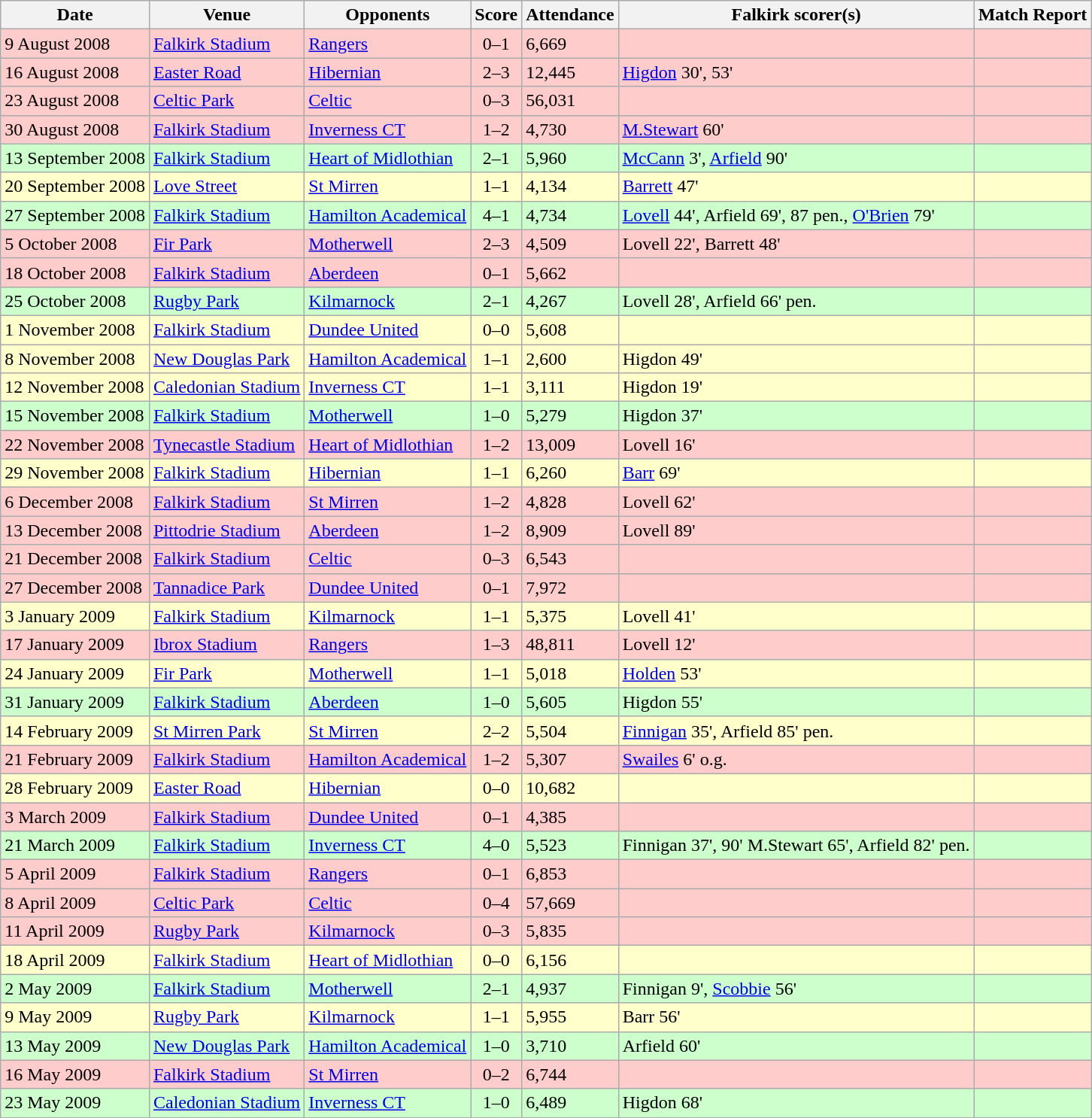<table class="wikitable">
<tr>
<th>Date</th>
<th>Venue</th>
<th>Opponents</th>
<th>Score</th>
<th>Attendance</th>
<th>Falkirk scorer(s)</th>
<th>Match Report</th>
</tr>
<tr style="background:#ffcccc;">
<td>9 August 2008</td>
<td><a href='#'>Falkirk Stadium</a></td>
<td><a href='#'>Rangers</a></td>
<td align=center>0–1</td>
<td>6,669</td>
<td></td>
<td></td>
</tr>
<tr style="background:#ffcccc;">
<td>16 August 2008</td>
<td><a href='#'>Easter Road</a></td>
<td><a href='#'>Hibernian</a></td>
<td align=center>2–3</td>
<td>12,445</td>
<td><a href='#'>Higdon</a> 30', 53'</td>
<td></td>
</tr>
<tr style="background:#ffcccc;">
<td>23 August 2008</td>
<td><a href='#'>Celtic Park</a></td>
<td><a href='#'>Celtic</a></td>
<td align=center>0–3</td>
<td>56,031</td>
<td></td>
<td></td>
</tr>
<tr style="background:#ffcccc;">
<td>30 August 2008</td>
<td><a href='#'>Falkirk Stadium</a></td>
<td><a href='#'>Inverness CT</a></td>
<td align=center>1–2</td>
<td>4,730</td>
<td><a href='#'>M.Stewart</a> 60'</td>
<td></td>
</tr>
<tr style="background:#ccffcc;">
<td>13 September 2008</td>
<td><a href='#'>Falkirk Stadium</a></td>
<td><a href='#'>Heart of Midlothian</a></td>
<td align=center>2–1</td>
<td>5,960</td>
<td><a href='#'>McCann</a> 3', <a href='#'>Arfield</a> 90'</td>
<td></td>
</tr>
<tr style="background:#ffffcc;">
<td>20 September 2008</td>
<td><a href='#'>Love Street</a></td>
<td><a href='#'>St Mirren</a></td>
<td align=center>1–1</td>
<td>4,134</td>
<td><a href='#'>Barrett</a> 47'</td>
<td></td>
</tr>
<tr style="background:#ccffcc;">
<td>27 September 2008</td>
<td><a href='#'>Falkirk Stadium</a></td>
<td><a href='#'>Hamilton Academical</a></td>
<td align=center>4–1</td>
<td>4,734</td>
<td><a href='#'>Lovell</a> 44', Arfield 69', 87 pen., <a href='#'>O'Brien</a> 79'</td>
<td></td>
</tr>
<tr style="background:#ffcccc;">
<td>5 October 2008</td>
<td><a href='#'>Fir Park</a></td>
<td><a href='#'>Motherwell</a></td>
<td align=center>2–3</td>
<td>4,509</td>
<td>Lovell 22', Barrett 48'</td>
<td></td>
</tr>
<tr style="background:#ffcccc;">
<td>18 October 2008</td>
<td><a href='#'>Falkirk Stadium</a></td>
<td><a href='#'>Aberdeen</a></td>
<td align=center>0–1</td>
<td>5,662</td>
<td></td>
<td></td>
</tr>
<tr style="background:#ccffcc;">
<td>25 October 2008</td>
<td><a href='#'>Rugby Park</a></td>
<td><a href='#'>Kilmarnock</a></td>
<td align=center>2–1</td>
<td>4,267</td>
<td>Lovell 28', Arfield 66' pen.</td>
<td></td>
</tr>
<tr style="background:#ffffcc;">
<td>1 November 2008</td>
<td><a href='#'>Falkirk Stadium</a></td>
<td><a href='#'>Dundee United</a></td>
<td align=center>0–0</td>
<td>5,608</td>
<td></td>
<td></td>
</tr>
<tr style="background:#ffffcc;">
<td>8 November 2008</td>
<td><a href='#'>New Douglas Park</a></td>
<td><a href='#'>Hamilton Academical</a></td>
<td align=center>1–1</td>
<td>2,600</td>
<td>Higdon 49'</td>
<td></td>
</tr>
<tr style="background:#ffffcc;">
<td>12 November 2008</td>
<td><a href='#'>Caledonian Stadium</a></td>
<td><a href='#'>Inverness CT</a></td>
<td align=center>1–1</td>
<td>3,111</td>
<td>Higdon 19'</td>
<td></td>
</tr>
<tr style="background:#ccffcc;">
<td>15 November 2008</td>
<td><a href='#'>Falkirk Stadium</a></td>
<td><a href='#'>Motherwell</a></td>
<td align=center>1–0</td>
<td>5,279</td>
<td>Higdon 37'</td>
<td></td>
</tr>
<tr style="background:#ffcccc;">
<td>22 November 2008</td>
<td><a href='#'>Tynecastle Stadium</a></td>
<td><a href='#'>Heart of Midlothian</a></td>
<td align=center>1–2</td>
<td>13,009</td>
<td>Lovell 16'</td>
<td></td>
</tr>
<tr style="background:#ffffcc;">
<td>29 November 2008</td>
<td><a href='#'>Falkirk Stadium</a></td>
<td><a href='#'>Hibernian</a></td>
<td align=center>1–1</td>
<td>6,260</td>
<td><a href='#'>Barr</a> 69'</td>
<td></td>
</tr>
<tr style="background:#ffcccc;">
<td>6 December 2008</td>
<td><a href='#'>Falkirk Stadium</a></td>
<td><a href='#'>St Mirren</a></td>
<td align=center>1–2</td>
<td>4,828</td>
<td>Lovell 62'</td>
<td></td>
</tr>
<tr style="background:#ffcccc;">
<td>13 December 2008</td>
<td><a href='#'>Pittodrie Stadium</a></td>
<td><a href='#'>Aberdeen</a></td>
<td align=center>1–2</td>
<td>8,909</td>
<td>Lovell 89'</td>
<td></td>
</tr>
<tr style="background:#ffcccc;">
<td>21 December 2008</td>
<td><a href='#'>Falkirk Stadium</a></td>
<td><a href='#'>Celtic</a></td>
<td align=center>0–3</td>
<td>6,543</td>
<td></td>
<td></td>
</tr>
<tr style="background:#ffcccc;">
<td>27 December 2008</td>
<td><a href='#'>Tannadice Park</a></td>
<td><a href='#'>Dundee United</a></td>
<td align=center>0–1</td>
<td>7,972</td>
<td></td>
<td></td>
</tr>
<tr style="background:#ffffcc;">
<td>3 January 2009</td>
<td><a href='#'>Falkirk Stadium</a></td>
<td><a href='#'>Kilmarnock</a></td>
<td align=center>1–1</td>
<td>5,375</td>
<td>Lovell 41'</td>
<td></td>
</tr>
<tr style="background:#ffcccc;">
<td>17 January 2009</td>
<td><a href='#'>Ibrox Stadium</a></td>
<td><a href='#'>Rangers</a></td>
<td align=center>1–3</td>
<td>48,811</td>
<td>Lovell 12'</td>
<td></td>
</tr>
<tr style="background:#ffffcc;">
<td>24 January 2009</td>
<td><a href='#'>Fir Park</a></td>
<td><a href='#'>Motherwell</a></td>
<td align=center>1–1</td>
<td>5,018</td>
<td><a href='#'>Holden</a> 53'</td>
<td></td>
</tr>
<tr style="background:#ccffcc;">
<td>31 January 2009</td>
<td><a href='#'>Falkirk Stadium</a></td>
<td><a href='#'>Aberdeen</a></td>
<td align=center>1–0</td>
<td>5,605</td>
<td>Higdon 55'</td>
<td></td>
</tr>
<tr style="background:#ffffcc;">
<td>14 February 2009</td>
<td><a href='#'>St Mirren Park</a></td>
<td><a href='#'>St Mirren</a></td>
<td align=center>2–2</td>
<td>5,504</td>
<td><a href='#'>Finnigan</a> 35', Arfield 85' pen.</td>
<td></td>
</tr>
<tr style="background:#ffcccc;">
<td>21 February 2009</td>
<td><a href='#'>Falkirk Stadium</a></td>
<td><a href='#'>Hamilton Academical</a></td>
<td align=center>1–2</td>
<td>5,307</td>
<td><a href='#'>Swailes</a> 6' o.g.</td>
<td></td>
</tr>
<tr style="background:#ffffcc;">
<td>28 February 2009</td>
<td><a href='#'>Easter Road</a></td>
<td><a href='#'>Hibernian</a></td>
<td align=center>0–0</td>
<td>10,682</td>
<td></td>
<td></td>
</tr>
<tr style="background:#ffcccc;">
<td>3 March 2009</td>
<td><a href='#'>Falkirk Stadium</a></td>
<td><a href='#'>Dundee United</a></td>
<td align=center>0–1</td>
<td>4,385</td>
<td></td>
<td></td>
</tr>
<tr style="background:#ccffcc;">
<td>21 March 2009</td>
<td><a href='#'>Falkirk Stadium</a></td>
<td><a href='#'>Inverness CT</a></td>
<td align=center>4–0</td>
<td>5,523</td>
<td>Finnigan 37', 90' M.Stewart 65', Arfield 82' pen.</td>
<td></td>
</tr>
<tr style="background:#ffcccc;">
<td>5 April 2009</td>
<td><a href='#'>Falkirk Stadium</a></td>
<td><a href='#'>Rangers</a></td>
<td align=center>0–1</td>
<td>6,853</td>
<td></td>
<td></td>
</tr>
<tr style="background:#ffcccc;">
<td>8 April 2009</td>
<td><a href='#'>Celtic Park</a></td>
<td><a href='#'>Celtic</a></td>
<td align=center>0–4</td>
<td>57,669</td>
<td></td>
<td></td>
</tr>
<tr style="background:#ffcccc;">
<td>11 April 2009</td>
<td><a href='#'>Rugby Park</a></td>
<td><a href='#'>Kilmarnock</a></td>
<td align=center>0–3</td>
<td>5,835</td>
<td></td>
<td></td>
</tr>
<tr style="background:#ffffcc;">
<td>18 April 2009</td>
<td><a href='#'>Falkirk Stadium</a></td>
<td><a href='#'>Heart of Midlothian</a></td>
<td align=center>0–0</td>
<td>6,156</td>
<td></td>
<td></td>
</tr>
<tr style="background:#ccffcc;">
<td>2 May 2009</td>
<td><a href='#'>Falkirk Stadium</a></td>
<td><a href='#'>Motherwell</a></td>
<td align=center>2–1</td>
<td>4,937</td>
<td>Finnigan 9', <a href='#'>Scobbie</a> 56'</td>
<td></td>
</tr>
<tr style="background:#ffffcc;">
<td>9 May 2009</td>
<td><a href='#'>Rugby Park</a></td>
<td><a href='#'>Kilmarnock</a></td>
<td align=center>1–1</td>
<td>5,955</td>
<td>Barr 56'</td>
<td></td>
</tr>
<tr style="background:#ccffcc;">
<td>13 May 2009</td>
<td><a href='#'>New Douglas Park</a></td>
<td><a href='#'>Hamilton Academical</a></td>
<td align=center>1–0</td>
<td>3,710</td>
<td>Arfield 60'</td>
<td></td>
</tr>
<tr style="background:#ffcccc;">
<td>16 May 2009</td>
<td><a href='#'>Falkirk Stadium</a></td>
<td><a href='#'>St Mirren</a></td>
<td align=center>0–2</td>
<td>6,744</td>
<td></td>
<td></td>
</tr>
<tr style="background:#ccffcc;">
<td>23 May 2009</td>
<td><a href='#'>Caledonian Stadium</a></td>
<td><a href='#'>Inverness CT</a></td>
<td align=center>1–0</td>
<td>6,489</td>
<td>Higdon 68'</td>
<td></td>
</tr>
</table>
